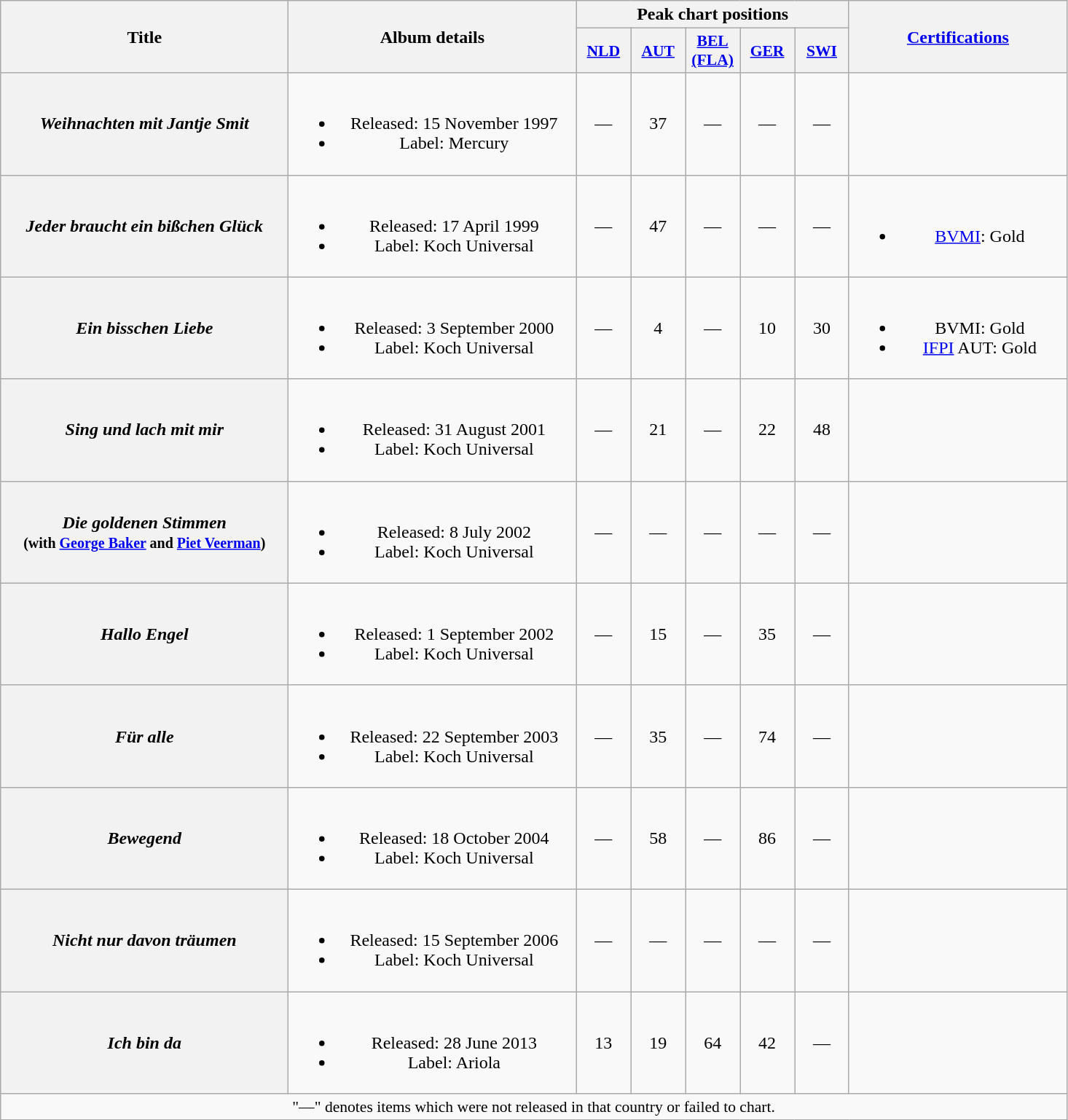<table class="wikitable plainrowheaders" style="text-align:center;" border="1">
<tr>
<th scope="col" rowspan="2" style="width:16em;">Title</th>
<th scope="col" rowspan="2" style="width:16em;">Album details</th>
<th scope="col" colspan="5">Peak chart positions</th>
<th scope="col" rowspan="2" style="width:12em;"><a href='#'>Certifications</a></th>
</tr>
<tr>
<th scope="col" style="width:3em;font-size:90%;"><a href='#'>NLD</a><br></th>
<th scope="col" style="width:3em;font-size:90%;"><a href='#'>AUT</a><br></th>
<th scope="col" style="width:3em;font-size:90%;"><a href='#'>BEL<br>(FLA)</a><br></th>
<th scope="col" style="width:3em;font-size:90%;"><a href='#'>GER</a><br></th>
<th scope="col" style="width:3em;font-size:90%;"><a href='#'>SWI</a><br></th>
</tr>
<tr>
<th scope="row"><em>Weihnachten mit Jantje Smit</em></th>
<td><br><ul><li>Released: 15 November 1997</li><li>Label: Mercury</li></ul></td>
<td>—</td>
<td>37</td>
<td>—</td>
<td>—</td>
<td>—</td>
<td></td>
</tr>
<tr>
<th scope="row"><em>Jeder braucht ein bißchen Glück</em></th>
<td><br><ul><li>Released: 17 April 1999</li><li>Label: Koch Universal</li></ul></td>
<td>—</td>
<td>47</td>
<td>—</td>
<td>—</td>
<td>—</td>
<td><br><ul><li><a href='#'>BVMI</a>: Gold</li></ul></td>
</tr>
<tr>
<th scope="row"><em>Ein bisschen Liebe</em></th>
<td><br><ul><li>Released: 3 September 2000</li><li>Label: Koch Universal</li></ul></td>
<td>—</td>
<td>4</td>
<td>—</td>
<td>10</td>
<td>30</td>
<td><br><ul><li>BVMI: Gold</li><li><a href='#'>IFPI</a> AUT: Gold</li></ul></td>
</tr>
<tr>
<th scope="row"><em>Sing und lach mit mir</em></th>
<td><br><ul><li>Released: 31 August 2001</li><li>Label: Koch Universal</li></ul></td>
<td>—</td>
<td>21</td>
<td>—</td>
<td>22</td>
<td>48</td>
<td></td>
</tr>
<tr>
<th scope="row"><em>Die goldenen Stimmen</em> <br><small>(with <a href='#'>George Baker</a> and <a href='#'>Piet Veerman</a>)<br></small></th>
<td><br><ul><li>Released: 8 July 2002</li><li>Label: Koch Universal</li></ul></td>
<td>—</td>
<td>—</td>
<td>—</td>
<td>—</td>
<td>—</td>
<td></td>
</tr>
<tr>
<th scope="row"><em>Hallo Engel</em></th>
<td><br><ul><li>Released: 1 September 2002</li><li>Label: Koch Universal</li></ul></td>
<td>—</td>
<td>15</td>
<td>—</td>
<td>35</td>
<td>—</td>
<td></td>
</tr>
<tr>
<th scope="row"><em>Für alle</em></th>
<td><br><ul><li>Released: 22 September 2003</li><li>Label: Koch Universal</li></ul></td>
<td>—</td>
<td>35</td>
<td>—</td>
<td>74</td>
<td>—</td>
<td></td>
</tr>
<tr>
<th scope="row"><em>Bewegend</em></th>
<td><br><ul><li>Released: 18 October 2004</li><li>Label: Koch Universal</li></ul></td>
<td>—</td>
<td>58</td>
<td>—</td>
<td>86</td>
<td>—</td>
<td></td>
</tr>
<tr>
<th scope="row"><em>Nicht nur davon träumen</em></th>
<td><br><ul><li>Released: 15 September 2006</li><li>Label: Koch Universal</li></ul></td>
<td>—</td>
<td>—</td>
<td>—</td>
<td>—</td>
<td>—</td>
<td></td>
</tr>
<tr>
<th scope="row"><em>Ich bin da</em></th>
<td><br><ul><li>Released: 28 June 2013</li><li>Label: Ariola</li></ul></td>
<td>13</td>
<td>19</td>
<td>64</td>
<td>42</td>
<td>—</td>
<td></td>
</tr>
<tr>
<td colspan="8" align="center" style="font-size:90%;">"—" denotes items which were not released in that country or failed to chart.</td>
</tr>
</table>
